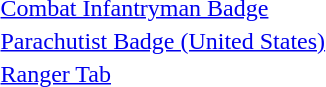<table>
<tr>
<td align=center></td>
<td><a href='#'>Combat Infantryman Badge</a></td>
</tr>
<tr>
<td align=center></td>
<td><a href='#'>Parachutist Badge (United States)</a></td>
</tr>
<tr>
<td align=center></td>
<td><a href='#'>Ranger Tab</a></td>
</tr>
</table>
